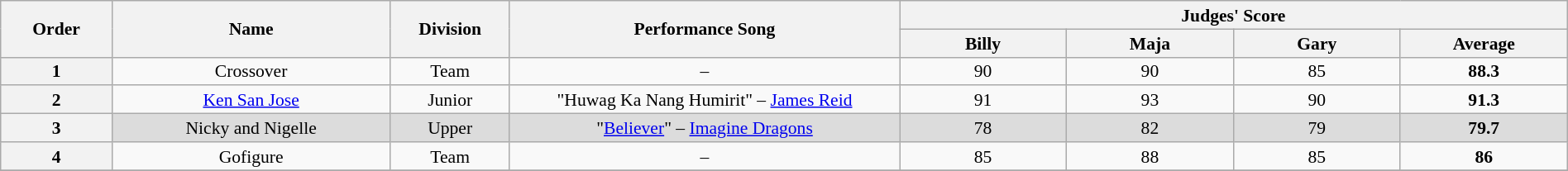<table class="wikitable" style="text-align:center; width:100%; font-size:90%; line-height:16px">
<tr>
<th scope="col" rowspan="2" style="width:04%;">Order</th>
<th scope="col" rowspan="2" style="width:10%;">Name</th>
<th scope="col" rowspan="2" style="width:04%;">Division</th>
<th scope="col" rowspan="2" style="width:14%;">Performance Song</th>
<th scope="col" colspan="4" style="width:24%;">Judges' Score</th>
</tr>
<tr>
<th style="width:06%;">Billy</th>
<th style="width:06%;">Maja</th>
<th style="width:06%;">Gary</th>
<th style="width:06%;">Average</th>
</tr>
<tr>
<th>1</th>
<td>Crossover</td>
<td>Team</td>
<td>–</td>
<td>90</td>
<td>90</td>
<td>85</td>
<td><strong>88.3</strong></td>
</tr>
<tr>
<th>2</th>
<td><a href='#'>Ken San Jose</a></td>
<td>Junior</td>
<td>"Huwag Ka Nang Humirit" – <a href='#'>James Reid</a></td>
<td>91</td>
<td>93</td>
<td>90</td>
<td><strong>91.3</strong></td>
</tr>
<tr style="background:#DCDCDC;">
<th>3</th>
<td>Nicky and Nigelle</td>
<td>Upper</td>
<td>"<a href='#'>Believer</a>" – <a href='#'>Imagine Dragons</a></td>
<td>78</td>
<td>82</td>
<td>79</td>
<td><strong>79.7</strong></td>
</tr>
<tr>
<th>4</th>
<td>Gofigure</td>
<td>Team</td>
<td>–</td>
<td>85</td>
<td>88</td>
<td>85</td>
<td><strong>86</strong></td>
</tr>
<tr>
</tr>
</table>
